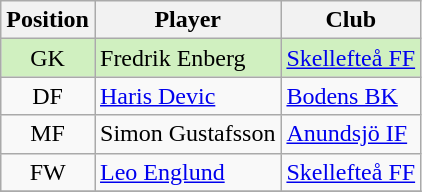<table class="wikitable" style="text-align:center;float:left;margin-right:1em;">
<tr>
<th>Position</th>
<th>Player</th>
<th>Club</th>
</tr>
<tr bgcolor=#D0F0C0>
<td>GK</td>
<td align="left"> Fredrik Enberg</td>
<td align="left"><a href='#'>Skellefteå FF</a></td>
</tr>
<tr>
<td>DF</td>
<td align="left"> <a href='#'>Haris Devic</a></td>
<td align="left"><a href='#'>Bodens BK</a></td>
</tr>
<tr>
<td>MF</td>
<td align="left"> Simon Gustafsson</td>
<td align="left"><a href='#'>Anundsjö IF</a></td>
</tr>
<tr>
<td>FW</td>
<td align="left"> <a href='#'>Leo Englund</a></td>
<td align="left"><a href='#'>Skellefteå FF</a></td>
</tr>
<tr>
</tr>
</table>
